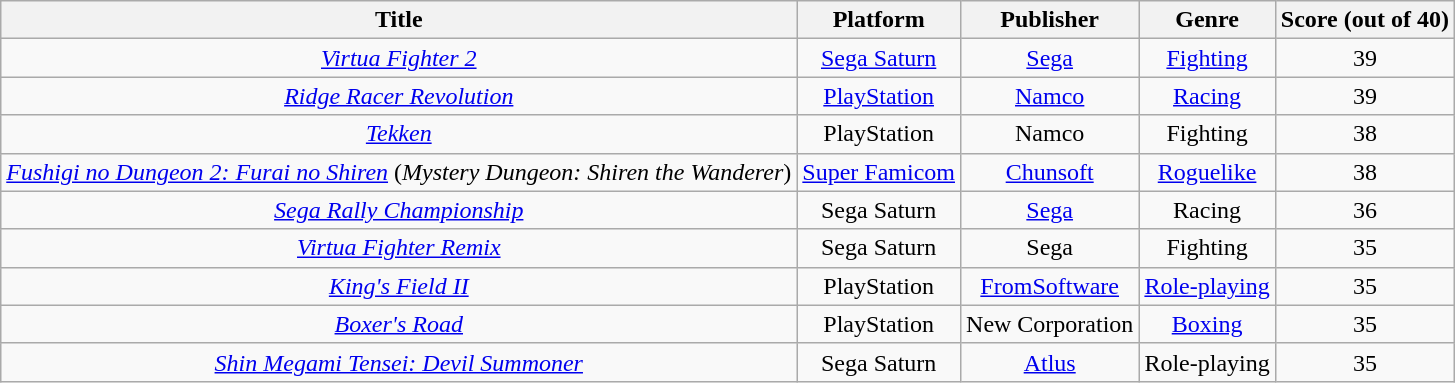<table class="wikitable sortable" style="text-align:center;">
<tr>
<th>Title</th>
<th>Platform</th>
<th>Publisher</th>
<th>Genre</th>
<th>Score (out of 40)</th>
</tr>
<tr>
<td><em><a href='#'>Virtua Fighter 2</a></em></td>
<td><a href='#'>Sega Saturn</a></td>
<td><a href='#'>Sega</a></td>
<td><a href='#'>Fighting</a></td>
<td>39</td>
</tr>
<tr>
<td><em><a href='#'>Ridge Racer Revolution</a></em></td>
<td><a href='#'>PlayStation</a></td>
<td><a href='#'>Namco</a></td>
<td><a href='#'>Racing</a></td>
<td>39</td>
</tr>
<tr>
<td><em><a href='#'>Tekken</a></em></td>
<td>PlayStation</td>
<td>Namco</td>
<td>Fighting</td>
<td>38</td>
</tr>
<tr>
<td><em><a href='#'>Fushigi no Dungeon 2: Furai no Shiren</a></em> (<em>Mystery Dungeon: Shiren the Wanderer</em>)</td>
<td><a href='#'>Super Famicom</a></td>
<td><a href='#'>Chunsoft</a></td>
<td><a href='#'>Roguelike</a></td>
<td>38</td>
</tr>
<tr>
<td><em><a href='#'>Sega Rally Championship</a></em></td>
<td>Sega Saturn</td>
<td><a href='#'>Sega</a></td>
<td>Racing</td>
<td>36</td>
</tr>
<tr>
<td><em><a href='#'>Virtua Fighter Remix</a></em></td>
<td>Sega Saturn</td>
<td>Sega</td>
<td>Fighting</td>
<td>35</td>
</tr>
<tr>
<td><em><a href='#'>King's Field II</a></em></td>
<td>PlayStation</td>
<td><a href='#'>FromSoftware</a></td>
<td><a href='#'>Role-playing</a></td>
<td>35</td>
</tr>
<tr>
<td><em><a href='#'>Boxer's Road</a></em></td>
<td>PlayStation</td>
<td>New Corporation</td>
<td><a href='#'>Boxing</a></td>
<td>35</td>
</tr>
<tr>
<td><em><a href='#'>Shin Megami Tensei: Devil Summoner</a></em></td>
<td>Sega Saturn</td>
<td><a href='#'>Atlus</a></td>
<td>Role-playing</td>
<td>35</td>
</tr>
</table>
